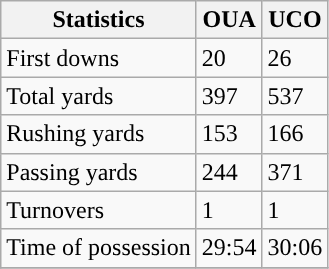<table class="wikitable" style="float: left;">
<tr>
<th>Statistics</th>
<th>OUA</th>
<th>UCO</th>
</tr>
<tr>
<td>First downs</td>
<td>20</td>
<td>26</td>
</tr>
<tr>
<td>Total yards</td>
<td>397</td>
<td>537</td>
</tr>
<tr>
<td>Rushing yards</td>
<td>153</td>
<td>166</td>
</tr>
<tr>
<td>Passing yards</td>
<td>244</td>
<td>371</td>
</tr>
<tr>
<td>Turnovers</td>
<td>1</td>
<td>1</td>
</tr>
<tr>
<td>Time of possession</td>
<td>29:54</td>
<td>30:06</td>
</tr>
<tr>
</tr>
</table>
